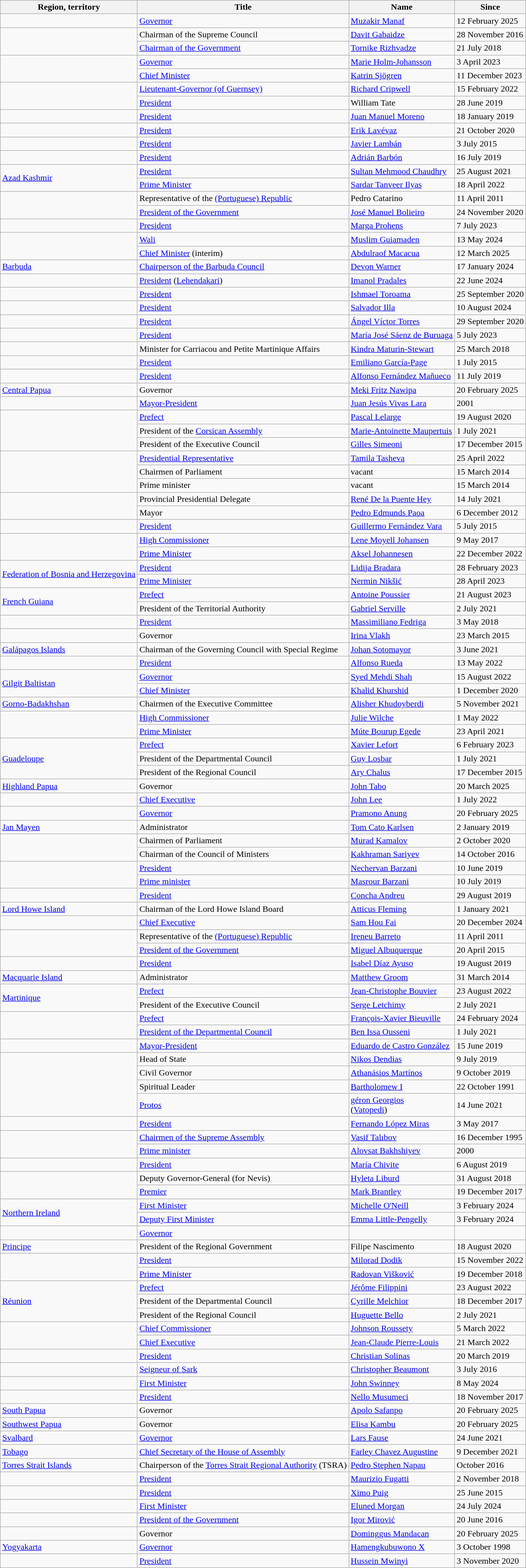<table class="wikitable sortable">
<tr>
<th>Region, territory</th>
<th>Title</th>
<th>Name</th>
<th>Since</th>
</tr>
<tr>
<td></td>
<td><a href='#'>Governor</a></td>
<td><a href='#'>Muzakir Manaf</a></td>
<td>12 February 2025</td>
</tr>
<tr>
<td rowspan="2"></td>
<td>Chairman of the Supreme Council</td>
<td><a href='#'>Davit Gabaidze</a></td>
<td>28 November 2016</td>
</tr>
<tr>
<td><a href='#'>Chairman of the Government</a></td>
<td><a href='#'>Tornike Rizhvadze</a></td>
<td>21 July 2018</td>
</tr>
<tr>
<td rowspan="2"></td>
<td><a href='#'>Governor</a></td>
<td><a href='#'>Marie Holm-Johansson</a></td>
<td>3 April 2023</td>
</tr>
<tr>
<td><a href='#'>Chief Minister</a></td>
<td><a href='#'>Katrin Sjögren</a></td>
<td>11 December 2023</td>
</tr>
<tr>
<td rowspan="2"></td>
<td><a href='#'>Lieutenant-Governor (of Guernsey)</a></td>
<td><a href='#'>Richard Cripwell</a></td>
<td>15 February 2022</td>
</tr>
<tr>
<td><a href='#'>President</a></td>
<td>William Tate</td>
<td>28 June 2019</td>
</tr>
<tr>
<td></td>
<td><a href='#'>President</a></td>
<td><a href='#'>Juan Manuel Moreno</a></td>
<td>18 January 2019</td>
</tr>
<tr>
<td></td>
<td><a href='#'>President</a></td>
<td><a href='#'>Erik Lavévaz</a></td>
<td>21 October 2020</td>
</tr>
<tr>
<td></td>
<td><a href='#'>President</a></td>
<td><a href='#'>Javier Lambán</a></td>
<td>3 July 2015</td>
</tr>
<tr>
<td></td>
<td><a href='#'>President</a></td>
<td><a href='#'>Adrián Barbón</a></td>
<td>16 July 2019</td>
</tr>
<tr>
<td rowspan="2"> <a href='#'>Azad Kashmir</a></td>
<td><a href='#'>President</a></td>
<td><a href='#'>Sultan Mehmood Chaudhry</a></td>
<td>25 August 2021</td>
</tr>
<tr>
<td><a href='#'>Prime Minister</a></td>
<td><a href='#'>Sardar Tanveer Ilyas</a></td>
<td>18 April 2022</td>
</tr>
<tr>
<td rowspan="2"></td>
<td>Representative of the <a href='#'>(Portuguese) Republic</a></td>
<td>Pedro Catarino</td>
<td>11 April 2011</td>
</tr>
<tr>
<td><a href='#'>President of the Government</a></td>
<td><a href='#'>José Manuel Bolieiro</a></td>
<td>24 November 2020</td>
</tr>
<tr>
<td></td>
<td><a href='#'>President</a></td>
<td><a href='#'>Marga Prohens</a></td>
<td>7 July 2023</td>
</tr>
<tr>
<td rowspan="2"></td>
<td><a href='#'>Wali</a></td>
<td><a href='#'>Muslim Guiamaden</a></td>
<td>13 May 2024</td>
</tr>
<tr>
<td><a href='#'>Chief Minister</a> (interim)</td>
<td><a href='#'>Abdulraof Macacua</a></td>
<td>12 March 2025</td>
</tr>
<tr>
<td> <a href='#'>Barbuda</a></td>
<td><a href='#'>Chairperson of the Barbuda Council</a></td>
<td><a href='#'>Devon Warner</a></td>
<td>17 January 2024</td>
</tr>
<tr>
<td></td>
<td><a href='#'>President</a> (<a href='#'>Lehendakari</a>)</td>
<td><a href='#'>Imanol Pradales</a></td>
<td>22 June 2024</td>
</tr>
<tr>
<td></td>
<td><a href='#'>President</a></td>
<td><a href='#'>Ishmael Toroama</a></td>
<td>25 September 2020</td>
</tr>
<tr>
<td></td>
<td><a href='#'>President</a></td>
<td><a href='#'>Salvador Illa</a></td>
<td>10 August 2024</td>
</tr>
<tr>
<td></td>
<td><a href='#'>President</a></td>
<td><a href='#'>Ángel Víctor Torres</a></td>
<td>29 September 2020</td>
</tr>
<tr>
<td></td>
<td><a href='#'>President</a></td>
<td><a href='#'>María José Sáenz de Buruaga</a></td>
<td>5 July 2023</td>
</tr>
<tr>
<td></td>
<td>Minister for Carriacou and Petite Martinique Affairs</td>
<td><a href='#'>Kindra Maturin-Stewart</a></td>
<td>25 March 2018</td>
</tr>
<tr>
<td></td>
<td><a href='#'>President</a></td>
<td><a href='#'>Emiliano García-Page</a></td>
<td>1 July 2015</td>
</tr>
<tr>
<td></td>
<td><a href='#'>President</a></td>
<td><a href='#'>Alfonso Fernández Mañueco</a></td>
<td>11 July 2019</td>
</tr>
<tr>
<td> <a href='#'>Central Papua</a></td>
<td>Governor</td>
<td><a href='#'>Meki Fritz Nawipa</a></td>
<td>20 February 2025</td>
</tr>
<tr>
<td></td>
<td><a href='#'>Mayor-President</a></td>
<td><a href='#'>Juan Jesús Vivas Lara</a></td>
<td>2001</td>
</tr>
<tr>
<td rowspan="3"></td>
<td><a href='#'>Prefect</a></td>
<td><a href='#'>Pascal Lelarge</a></td>
<td>19 August 2020</td>
</tr>
<tr>
<td>President of the <a href='#'>Corsican Assembly</a></td>
<td><a href='#'>Marie-Antoinette Maupertuis</a></td>
<td>1 July 2021</td>
</tr>
<tr>
<td>President of the Executive Council</td>
<td><a href='#'>Gilles Simeoni</a></td>
<td>17 December 2015</td>
</tr>
<tr>
<td rowspan="3"></td>
<td><a href='#'>Presidential Representative</a></td>
<td><a href='#'>Tamila Tasheva</a></td>
<td>25 April 2022</td>
</tr>
<tr>
<td>Chairmen of Parliament</td>
<td>vacant</td>
<td>15 March 2014</td>
</tr>
<tr>
<td>Prime minister</td>
<td>vacant</td>
<td>15 March 2014</td>
</tr>
<tr>
<td rowspan="2"></td>
<td>Provincial Presidential Delegate</td>
<td><a href='#'>René De la Puente Hey</a></td>
<td>14 July 2021</td>
</tr>
<tr>
<td>Mayor</td>
<td><a href='#'>Pedro Edmunds Paoa</a></td>
<td>6 December 2012</td>
</tr>
<tr>
<td></td>
<td><a href='#'>President</a></td>
<td><a href='#'>Guillermo Fernández Vara</a></td>
<td>5 July 2015</td>
</tr>
<tr>
<td rowspan="2"></td>
<td><a href='#'>High Commissioner</a></td>
<td><a href='#'>Lene Moyell Johansen</a></td>
<td>9 May 2017</td>
</tr>
<tr>
<td><a href='#'>Prime Minister</a></td>
<td><a href='#'>Aksel Johannesen</a></td>
<td>22 December 2022</td>
</tr>
<tr>
<td rowspan="2"> <a href='#'>Federation of Bosnia and Herzegovina</a></td>
<td><a href='#'>President</a></td>
<td><a href='#'>Lidija Bradara</a></td>
<td>28 February 2023</td>
</tr>
<tr>
<td><a href='#'>Prime Minister</a></td>
<td><a href='#'>Nermin Nikšić</a></td>
<td>28 April 2023</td>
</tr>
<tr>
<td rowspan="2"> <a href='#'>French Guiana</a></td>
<td><a href='#'>Prefect</a></td>
<td><a href='#'>Antoine Poussier</a></td>
<td>21 August 2023</td>
</tr>
<tr>
<td>President of the Territorial Authority</td>
<td><a href='#'>Gabriel Serville</a></td>
<td>2 July 2021</td>
</tr>
<tr>
<td></td>
<td><a href='#'>President</a></td>
<td><a href='#'>Massimiliano Fedriga</a></td>
<td>3 May 2018</td>
</tr>
<tr>
<td></td>
<td>Governor</td>
<td><a href='#'>Irina Vlakh</a></td>
<td>23 March 2015</td>
</tr>
<tr>
<td> <a href='#'>Galápagos Islands</a></td>
<td>Chairman of the Governing Council with Special Regime</td>
<td><a href='#'>Johan Sotomayor</a></td>
<td>3 June 2021</td>
</tr>
<tr>
<td></td>
<td><a href='#'>President</a></td>
<td><a href='#'>Alfonso Rueda</a></td>
<td>13 May 2022</td>
</tr>
<tr>
<td rowspan="2"><a href='#'>Gilgit Baltistan</a></td>
<td><a href='#'>Governor</a></td>
<td><a href='#'>Syed Mehdi Shah</a></td>
<td>15 August 2022</td>
</tr>
<tr>
<td><a href='#'>Chief Minister</a></td>
<td><a href='#'>Khalid Khurshid</a></td>
<td>1 December 2020</td>
</tr>
<tr>
<td><a href='#'>Gorno-Badakhshan</a></td>
<td>Chairmen of the Executive Committee</td>
<td><a href='#'>Alisher Khudoyberdi</a></td>
<td>5 November 2021</td>
</tr>
<tr>
<td rowspan="2"></td>
<td><a href='#'>High Commissioner</a></td>
<td><a href='#'>Julie Wilche</a></td>
<td>1 May 2022</td>
</tr>
<tr>
<td><a href='#'>Prime Minister</a></td>
<td><a href='#'>Múte Bourup Egede</a></td>
<td>23 April 2021</td>
</tr>
<tr>
<td rowspan="3"> <a href='#'>Guadeloupe</a></td>
<td><a href='#'>Prefect</a></td>
<td><a href='#'>Xavier Lefort</a></td>
<td>6 February 2023</td>
</tr>
<tr>
<td>President of the Departmental Council</td>
<td><a href='#'>Guy Losbar</a></td>
<td>1 July 2021</td>
</tr>
<tr>
<td>President of the Regional Council</td>
<td><a href='#'>Ary Chalus</a></td>
<td>17 December 2015</td>
</tr>
<tr>
<td> <a href='#'>Highland Papua</a></td>
<td>Governor</td>
<td><a href='#'>John Tabo</a></td>
<td>20 March 2025</td>
</tr>
<tr>
<td></td>
<td><a href='#'>Chief Executive</a></td>
<td><a href='#'>John Lee</a></td>
<td>1 July 2022</td>
</tr>
<tr>
<td></td>
<td><a href='#'>Governor</a></td>
<td><a href='#'>Pramono Anung</a></td>
<td>20 February 2025</td>
</tr>
<tr>
<td> <a href='#'>Jan Mayen</a></td>
<td>Administrator</td>
<td><a href='#'>Tom Cato Karlsen</a></td>
<td>2 January 2019</td>
</tr>
<tr>
<td rowspan="2"></td>
<td>Chairmen of Parliament</td>
<td><a href='#'>Murad Kamalov</a></td>
<td>2 October 2020</td>
</tr>
<tr>
<td>Chairman of the Council of Ministers</td>
<td><a href='#'>Kakhraman Sariyev</a></td>
<td>14 October 2016</td>
</tr>
<tr>
<td rowspan="2"></td>
<td><a href='#'>President</a></td>
<td><a href='#'>Nechervan Barzani</a></td>
<td>10 June 2019</td>
</tr>
<tr>
<td><a href='#'>Prime minister</a></td>
<td><a href='#'>Masrour Barzani</a></td>
<td>10 July 2019</td>
</tr>
<tr>
<td></td>
<td><a href='#'>President</a></td>
<td><a href='#'>Concha Andreu</a></td>
<td>29 August 2019</td>
</tr>
<tr>
<td> <a href='#'>Lord Howe Island</a></td>
<td>Chairman of the Lord Howe Island Board</td>
<td><a href='#'>Atticus Fleming</a></td>
<td>1 January 2021</td>
</tr>
<tr>
<td></td>
<td><a href='#'>Chief Executive</a></td>
<td><a href='#'>Sam Hou Fai</a></td>
<td>20 December 2024</td>
</tr>
<tr>
<td rowspan="2"></td>
<td>Representative of the <a href='#'>(Portuguese) Republic</a></td>
<td><a href='#'>Ireneu Barreto</a></td>
<td>11 April 2011</td>
</tr>
<tr>
<td><a href='#'>President of the Government</a></td>
<td><a href='#'>Miguel Albuquerque</a></td>
<td>20 April 2015</td>
</tr>
<tr>
<td></td>
<td><a href='#'>President</a></td>
<td><a href='#'>Isabel Díaz Ayuso</a></td>
<td>19 August 2019</td>
</tr>
<tr>
<td> <a href='#'>Macquarie Island</a></td>
<td>Administrator</td>
<td><a href='#'>Matthew Groom</a></td>
<td>31 March 2014</td>
</tr>
<tr>
<td rowspan="2"><a href='#'>Martinique</a></td>
<td><a href='#'>Prefect</a></td>
<td><a href='#'>Jean-Christophe Bouvier</a></td>
<td>23 August 2022</td>
</tr>
<tr>
<td>President of the Executive Council</td>
<td><a href='#'>Serge Letchimy</a></td>
<td>2 July 2021</td>
</tr>
<tr>
<td rowspan="2"></td>
<td><a href='#'>Prefect</a></td>
<td><a href='#'>François-Xavier Bieuville</a></td>
<td>24 February 2024</td>
</tr>
<tr>
<td><a href='#'>President of the Departmental Council</a></td>
<td><a href='#'>Ben Issa Ousseni</a></td>
<td>1 July 2021</td>
</tr>
<tr>
<td></td>
<td><a href='#'>Mayor-President</a></td>
<td><a href='#'>Eduardo de Castro González</a></td>
<td>15 June 2019</td>
</tr>
<tr>
<td rowspan="4"></td>
<td>Head of State</td>
<td><a href='#'>Nikos Dendias</a></td>
<td>9 July 2019</td>
</tr>
<tr>
<td>Civil Governor</td>
<td><a href='#'>Athanásios Martínos</a></td>
<td>9 October 2019</td>
</tr>
<tr>
<td>Spiritual Leader</td>
<td><a href='#'>Bartholomew I</a></td>
<td>22 October 1991</td>
</tr>
<tr>
<td><a href='#'>Protos</a></td>
<td><a href='#'>géron Georgios</a><br>(<a href='#'>Vatopedi</a>)</td>
<td>14 June 2021</td>
</tr>
<tr>
<td></td>
<td><a href='#'>President</a></td>
<td><a href='#'>Fernando López Miras</a></td>
<td>3 May 2017</td>
</tr>
<tr>
<td rowspan="2"></td>
<td><a href='#'>Chairmen of the Supreme Assembly</a></td>
<td><a href='#'>Vasif Talıbov</a></td>
<td>16 December 1995</td>
</tr>
<tr>
<td><a href='#'>Prime minister</a></td>
<td><a href='#'>Alovsat Bakhshiyev</a></td>
<td>2000</td>
</tr>
<tr>
<td></td>
<td><a href='#'>President</a></td>
<td><a href='#'>María Chivite</a></td>
<td>6 August 2019</td>
</tr>
<tr>
<td rowspan="2"></td>
<td>Deputy Governor-General (for Nevis)</td>
<td><a href='#'>Hyleta Liburd</a></td>
<td>31 August 2018</td>
</tr>
<tr>
<td><a href='#'>Premier</a></td>
<td><a href='#'>Mark Brantley</a></td>
<td>19 December 2017</td>
</tr>
<tr>
<td rowspan="2"><a href='#'>Northern Ireland</a></td>
<td><a href='#'>First Minister</a></td>
<td><a href='#'>Michelle O'Neill</a></td>
<td>3 February 2024</td>
</tr>
<tr>
<td><a href='#'>Deputy First Minister</a></td>
<td><a href='#'>Emma Little-Pengelly</a></td>
<td>3 February 2024</td>
</tr>
<tr>
<td></td>
<td><a href='#'>Governor</a></td>
<td></td>
<td></td>
</tr>
<tr>
<td> <a href='#'>Principe</a></td>
<td>President of the Regional Government</td>
<td>Filipe Nascimento</td>
<td>18 August 2020</td>
</tr>
<tr>
<td rowspan="2"></td>
<td><a href='#'>President</a></td>
<td><a href='#'>Milorad Dodik</a></td>
<td>15 November 2022</td>
</tr>
<tr>
<td><a href='#'>Prime Minister</a></td>
<td><a href='#'>Radovan Višković</a></td>
<td>19 December 2018</td>
</tr>
<tr>
<td rowspan="3"><a href='#'>Réunion</a></td>
<td><a href='#'>Prefect</a></td>
<td><a href='#'>Jérôme Filippini</a></td>
<td>23 August 2022</td>
</tr>
<tr>
<td>President of the Departmental Council</td>
<td><a href='#'>Cyrille Melchior</a></td>
<td>18 December 2017</td>
</tr>
<tr>
<td>President of the Regional Council</td>
<td><a href='#'>Huguette Bello</a></td>
<td>2 July 2021</td>
</tr>
<tr>
<td rowspan="2"></td>
<td><a href='#'>Chief Commissioner</a></td>
<td><a href='#'>Johnson Roussety</a></td>
<td>5 March 2022</td>
</tr>
<tr>
<td><a href='#'>Chief Executive</a></td>
<td><a href='#'>Jean-Claude Pierre-Louis</a></td>
<td>21 March 2022</td>
</tr>
<tr>
<td></td>
<td><a href='#'>President</a></td>
<td><a href='#'>Christian Solinas</a></td>
<td>20 March 2019</td>
</tr>
<tr>
<td></td>
<td><a href='#'>Seigneur of Sark</a></td>
<td><a href='#'>Christopher Beaumont</a></td>
<td>3 July 2016</td>
</tr>
<tr>
<td></td>
<td><a href='#'>First Minister</a></td>
<td><a href='#'>John Swinney</a></td>
<td>8 May 2024</td>
</tr>
<tr>
<td></td>
<td><a href='#'>President</a></td>
<td><a href='#'>Nello Musumeci</a></td>
<td>18 November 2017</td>
</tr>
<tr>
<td> <a href='#'>South Papua</a></td>
<td>Governor</td>
<td><a href='#'>Apolo Safanpo</a></td>
<td>20 February 2025</td>
</tr>
<tr>
<td> <a href='#'>Southwest Papua</a></td>
<td>Governor</td>
<td><a href='#'>Elisa Kambu</a></td>
<td>20 February 2025</td>
</tr>
<tr>
<td> <a href='#'>Svalbard</a></td>
<td><a href='#'>Governor</a></td>
<td><a href='#'>Lars Fause</a></td>
<td>24 June 2021</td>
</tr>
<tr>
<td> <a href='#'>Tobago</a></td>
<td><a href='#'>Chief Secretary of the House of Assembly</a></td>
<td><a href='#'>Farley Chavez Augustine</a></td>
<td>9 December 2021</td>
</tr>
<tr>
<td><a href='#'>Torres Strait Islands</a></td>
<td>Chairperson of the <a href='#'>Torres Strait Regional Authority</a> (TSRA)</td>
<td><a href='#'>Pedro Stephen Napau</a></td>
<td>October 2016</td>
</tr>
<tr>
<td></td>
<td><a href='#'>President</a></td>
<td><a href='#'>Maurizio Fugatti</a></td>
<td>2 November 2018</td>
</tr>
<tr>
<td></td>
<td><a href='#'>President</a></td>
<td><a href='#'>Ximo Puig</a></td>
<td>25 June 2015</td>
</tr>
<tr>
<td></td>
<td><a href='#'>First Minister</a></td>
<td><a href='#'>Eluned Morgan</a></td>
<td>24 July 2024</td>
</tr>
<tr>
<td></td>
<td><a href='#'>President of the Government</a></td>
<td><a href='#'>Igor Mirović</a></td>
<td>20 June 2016</td>
</tr>
<tr>
<td></td>
<td>Governor</td>
<td><a href='#'>Dominggus Mandacan</a></td>
<td>20 February 2025</td>
</tr>
<tr>
<td> <a href='#'>Yogyakarta</a></td>
<td><a href='#'>Governor</a></td>
<td><a href='#'>Hamengkubuwono X</a></td>
<td>3 October 1998</td>
</tr>
<tr>
<td></td>
<td><a href='#'>President</a></td>
<td><a href='#'>Hussein Mwinyi</a></td>
<td>3 November 2020</td>
</tr>
</table>
